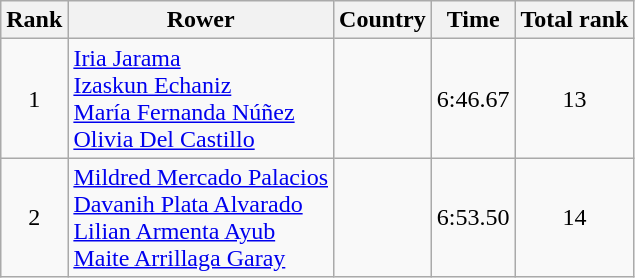<table class="wikitable" style="text-align:center">
<tr>
<th>Rank</th>
<th>Rower</th>
<th>Country</th>
<th>Time</th>
<th>Total rank</th>
</tr>
<tr>
<td>1</td>
<td align="left"><a href='#'>Iria Jarama</a><br><a href='#'>Izaskun Echaniz</a><br><a href='#'>María Fernanda Núñez</a><br><a href='#'>Olivia Del Castillo</a></td>
<td align="left"></td>
<td>6:46.67</td>
<td>13</td>
</tr>
<tr>
<td>2</td>
<td align="left"><a href='#'>Mildred Mercado Palacios</a><br><a href='#'>Davanih Plata Alvarado</a><br><a href='#'>Lilian Armenta Ayub</a><br><a href='#'>Maite Arrillaga Garay</a></td>
<td align="left"></td>
<td>6:53.50</td>
<td>14</td>
</tr>
</table>
